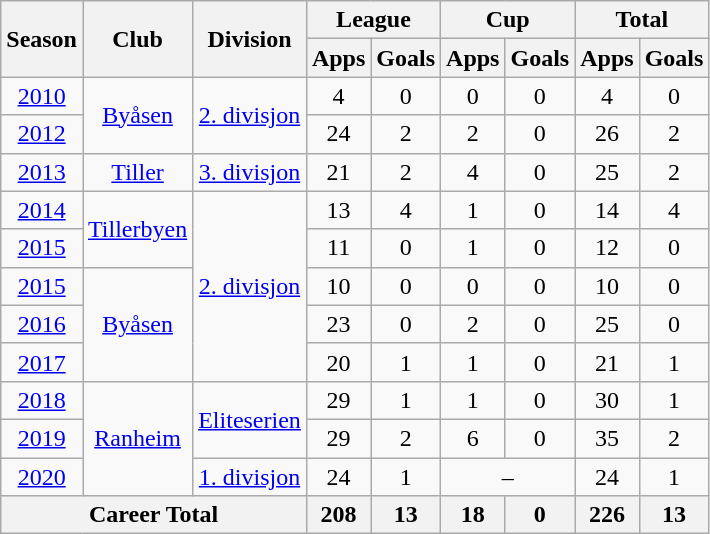<table class="wikitable" style="text-align: center;">
<tr>
<th rowspan="2">Season</th>
<th rowspan="2">Club</th>
<th rowspan="2">Division</th>
<th colspan="2">League</th>
<th colspan="2">Cup</th>
<th colspan="2">Total</th>
</tr>
<tr>
<th>Apps</th>
<th>Goals</th>
<th>Apps</th>
<th>Goals</th>
<th>Apps</th>
<th>Goals</th>
</tr>
<tr>
<td><a href='#'>2010</a></td>
<td rowspan="2"><a href='#'>Byåsen</a></td>
<td rowspan="2"><a href='#'>2. divisjon</a></td>
<td>4</td>
<td>0</td>
<td>0</td>
<td>0</td>
<td>4</td>
<td>0</td>
</tr>
<tr>
<td><a href='#'>2012</a></td>
<td>24</td>
<td>2</td>
<td>2</td>
<td>0</td>
<td>26</td>
<td>2</td>
</tr>
<tr>
<td><a href='#'>2013</a></td>
<td rowspan="1"><a href='#'>Tiller</a></td>
<td rowspan="1"><a href='#'>3. divisjon</a></td>
<td>21</td>
<td>2</td>
<td>4</td>
<td>0</td>
<td>25</td>
<td>2</td>
</tr>
<tr>
<td><a href='#'>2014</a></td>
<td rowspan="2"><a href='#'>Tillerbyen</a></td>
<td rowspan="5"><a href='#'>2. divisjon</a></td>
<td>13</td>
<td>4</td>
<td>1</td>
<td>0</td>
<td>14</td>
<td>4</td>
</tr>
<tr>
<td><a href='#'>2015</a></td>
<td>11</td>
<td>0</td>
<td>1</td>
<td>0</td>
<td>12</td>
<td>0</td>
</tr>
<tr>
<td><a href='#'>2015</a></td>
<td rowspan="3"><a href='#'>Byåsen</a></td>
<td>10</td>
<td>0</td>
<td>0</td>
<td>0</td>
<td>10</td>
<td>0</td>
</tr>
<tr>
<td><a href='#'>2016</a></td>
<td>23</td>
<td>0</td>
<td>2</td>
<td>0</td>
<td>25</td>
<td>0</td>
</tr>
<tr>
<td><a href='#'>2017</a></td>
<td>20</td>
<td>1</td>
<td>1</td>
<td>0</td>
<td>21</td>
<td>1</td>
</tr>
<tr>
<td><a href='#'>2018</a></td>
<td rowspan="3"><a href='#'>Ranheim</a></td>
<td rowspan="2"><a href='#'>Eliteserien</a></td>
<td>29</td>
<td>1</td>
<td>1</td>
<td>0</td>
<td>30</td>
<td>1</td>
</tr>
<tr>
<td><a href='#'>2019</a></td>
<td>29</td>
<td>2</td>
<td>6</td>
<td>0</td>
<td>35</td>
<td>2</td>
</tr>
<tr>
<td><a href='#'>2020</a></td>
<td rowspan="1"><a href='#'>1. divisjon</a></td>
<td>24</td>
<td>1</td>
<td colspan=2>–</td>
<td>24</td>
<td>1</td>
</tr>
<tr>
<th colspan="3">Career Total</th>
<th>208</th>
<th>13</th>
<th>18</th>
<th>0</th>
<th>226</th>
<th>13</th>
</tr>
</table>
